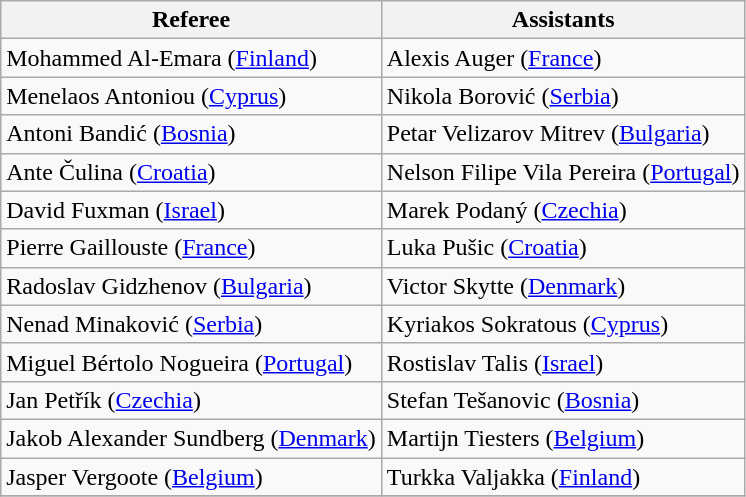<table class="wikitable">
<tr>
<th>Referee</th>
<th>Assistants</th>
</tr>
<tr>
<td> Mohammed Al-Emara (<a href='#'>Finland</a>)</td>
<td> Alexis Auger (<a href='#'>France</a>)</td>
</tr>
<tr>
<td> Menelaos Antoniou (<a href='#'>Cyprus</a>)</td>
<td> Nikola Borović (<a href='#'>Serbia</a>)</td>
</tr>
<tr>
<td> Antoni Bandić (<a href='#'>Bosnia</a>)</td>
<td> Petar Velizarov Mitrev (<a href='#'>Bulgaria</a>)</td>
</tr>
<tr>
<td> Ante Čulina (<a href='#'>Croatia</a>)</td>
<td> Nelson Filipe Vila Pereira (<a href='#'>Portugal</a>)</td>
</tr>
<tr>
<td> David Fuxman (<a href='#'>Israel</a>)</td>
<td> Marek Podaný (<a href='#'>Czechia</a>)</td>
</tr>
<tr>
<td> Pierre Gaillouste (<a href='#'>France</a>)</td>
<td> Luka Pušic (<a href='#'>Croatia</a>)</td>
</tr>
<tr>
<td> Radoslav Gidzhenov (<a href='#'>Bulgaria</a>)</td>
<td> Victor Skytte (<a href='#'>Denmark</a>)</td>
</tr>
<tr>
<td> Nenad Minaković (<a href='#'>Serbia</a>)</td>
<td> Kyriakos Sokratous (<a href='#'>Cyprus</a>)</td>
</tr>
<tr>
<td> Miguel Bértolo Nogueira (<a href='#'>Portugal</a>)</td>
<td> Rostislav Talis (<a href='#'>Israel</a>)</td>
</tr>
<tr>
<td> Jan Petřík (<a href='#'>Czechia</a>)</td>
<td> Stefan Tešanovic (<a href='#'>Bosnia</a>)</td>
</tr>
<tr>
<td> Jakob Alexander Sundberg (<a href='#'>Denmark</a>)</td>
<td> Martijn Tiesters (<a href='#'>Belgium</a>)</td>
</tr>
<tr>
<td> Jasper Vergoote (<a href='#'>Belgium</a>)</td>
<td> Turkka Valjakka (<a href='#'>Finland</a>)</td>
</tr>
<tr>
</tr>
</table>
